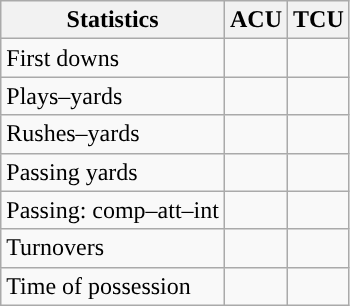<table class="wikitable" style="float:left">
<tr>
<th>Statistics</th>
<th>ACU</th>
<th>TCU</th>
</tr>
<tr>
<td>First downs</td>
<td></td>
<td></td>
</tr>
<tr>
<td>Plays–yards</td>
<td></td>
<td></td>
</tr>
<tr>
<td>Rushes–yards</td>
<td></td>
<td></td>
</tr>
<tr>
<td>Passing yards</td>
<td></td>
<td></td>
</tr>
<tr>
<td>Passing: comp–att–int</td>
<td></td>
<td></td>
</tr>
<tr>
<td>Turnovers</td>
<td></td>
<td></td>
</tr>
<tr>
<td>Time of possession</td>
<td></td>
<td></td>
</tr>
</table>
